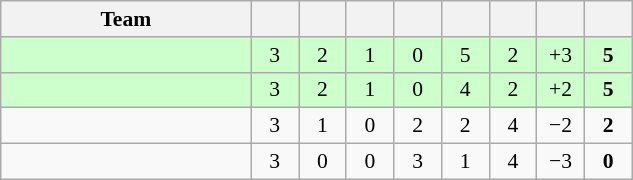<table class="wikitable" style="text-align: center; font-size:90% ">
<tr>
<th width=160>Team</th>
<th width=25></th>
<th width=25></th>
<th width=25></th>
<th width=25></th>
<th width=25></th>
<th width=25></th>
<th width=25></th>
<th width=25></th>
</tr>
<tr bgcolor=ccffcc>
<td align=left></td>
<td>3</td>
<td>2</td>
<td>1</td>
<td>0</td>
<td>5</td>
<td>2</td>
<td>+3</td>
<td><strong>5</strong></td>
</tr>
<tr bgcolor=ccffcc>
<td align=left></td>
<td>3</td>
<td>2</td>
<td>1</td>
<td>0</td>
<td>4</td>
<td>2</td>
<td>+2</td>
<td><strong>5</strong></td>
</tr>
<tr>
<td align=left></td>
<td>3</td>
<td>1</td>
<td>0</td>
<td>2</td>
<td>2</td>
<td>4</td>
<td>−2</td>
<td><strong>2</strong></td>
</tr>
<tr>
<td align=left></td>
<td>3</td>
<td>0</td>
<td>0</td>
<td>3</td>
<td>1</td>
<td>4</td>
<td>−3</td>
<td><strong>0</strong></td>
</tr>
</table>
